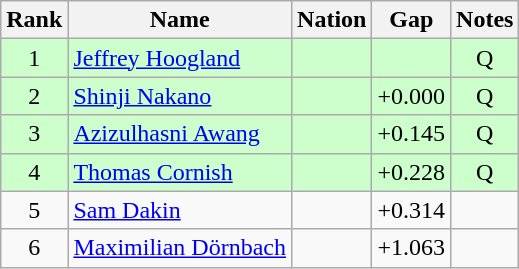<table class="wikitable sortable" style="text-align:center">
<tr>
<th>Rank</th>
<th>Name</th>
<th>Nation</th>
<th>Gap</th>
<th>Notes</th>
</tr>
<tr bgcolor=ccffcc>
<td>1</td>
<td align=left><a href='#'>Jeffrey Hoogland</a></td>
<td align=left></td>
<td></td>
<td>Q</td>
</tr>
<tr bgcolor=ccffcc>
<td>2</td>
<td align=left><a href='#'>Shinji Nakano</a></td>
<td align=left></td>
<td>+0.000</td>
<td>Q</td>
</tr>
<tr bgcolor=ccffcc>
<td>3</td>
<td align=left><a href='#'>Azizulhasni Awang</a></td>
<td align=left></td>
<td>+0.145</td>
<td>Q</td>
</tr>
<tr bgcolor=ccffcc>
<td>4</td>
<td align=left><a href='#'>Thomas Cornish</a></td>
<td align=left></td>
<td>+0.228</td>
<td>Q</td>
</tr>
<tr>
<td>5</td>
<td align=left><a href='#'>Sam Dakin</a></td>
<td align=left></td>
<td>+0.314</td>
<td></td>
</tr>
<tr>
<td>6</td>
<td align=left><a href='#'>Maximilian Dörnbach</a></td>
<td align=left></td>
<td>+1.063</td>
<td></td>
</tr>
</table>
